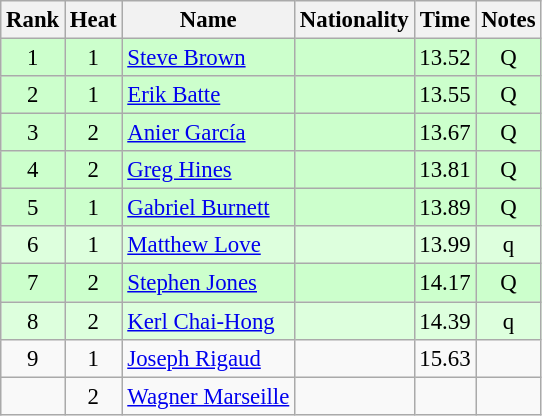<table class="wikitable sortable" style="text-align:center; font-size:95%">
<tr>
<th>Rank</th>
<th>Heat</th>
<th>Name</th>
<th>Nationality</th>
<th>Time</th>
<th>Notes</th>
</tr>
<tr bgcolor=ccffcc>
<td>1</td>
<td>1</td>
<td align=left><a href='#'>Steve Brown</a></td>
<td align=left></td>
<td>13.52</td>
<td>Q</td>
</tr>
<tr bgcolor=ccffcc>
<td>2</td>
<td>1</td>
<td align=left><a href='#'>Erik Batte</a></td>
<td align=left></td>
<td>13.55</td>
<td>Q</td>
</tr>
<tr bgcolor=ccffcc>
<td>3</td>
<td>2</td>
<td align=left><a href='#'>Anier García</a></td>
<td align=left></td>
<td>13.67</td>
<td>Q</td>
</tr>
<tr bgcolor=ccffcc>
<td>4</td>
<td>2</td>
<td align=left><a href='#'>Greg Hines</a></td>
<td align=left></td>
<td>13.81</td>
<td>Q</td>
</tr>
<tr bgcolor=ccffcc>
<td>5</td>
<td>1</td>
<td align=left><a href='#'>Gabriel Burnett</a></td>
<td align=left></td>
<td>13.89</td>
<td>Q</td>
</tr>
<tr bgcolor=ddffdd>
<td>6</td>
<td>1</td>
<td align=left><a href='#'>Matthew Love</a></td>
<td align=left></td>
<td>13.99</td>
<td>q</td>
</tr>
<tr bgcolor=ccffcc>
<td>7</td>
<td>2</td>
<td align=left><a href='#'>Stephen Jones</a></td>
<td align=left></td>
<td>14.17</td>
<td>Q</td>
</tr>
<tr bgcolor=ddffdd>
<td>8</td>
<td>2</td>
<td align=left><a href='#'>Kerl Chai-Hong</a></td>
<td align=left></td>
<td>14.39</td>
<td>q</td>
</tr>
<tr>
<td>9</td>
<td>1</td>
<td align=left><a href='#'>Joseph Rigaud</a></td>
<td align=left></td>
<td>15.63</td>
<td></td>
</tr>
<tr>
<td></td>
<td>2</td>
<td align=left><a href='#'>Wagner Marseille</a></td>
<td align=left></td>
<td></td>
<td></td>
</tr>
</table>
